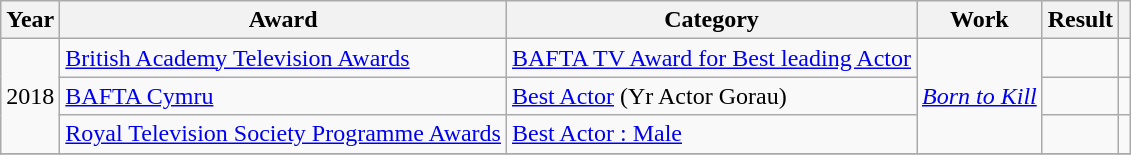<table class="wikitable plainrowheaders">
<tr>
<th>Year</th>
<th>Award</th>
<th>Category</th>
<th>Work</th>
<th>Result</th>
<th></th>
</tr>
<tr>
<td rowspan="3">2018</td>
<td><a href='#'>British Academy Television Awards</a></td>
<td><a href='#'>BAFTA TV Award for Best leading Actor</a></td>
<td rowspan="3"><em><a href='#'>Born to Kill</a></em></td>
<td></td>
<td style = "text-align: center;"></td>
</tr>
<tr>
<td><a href='#'>BAFTA Cymru</a></td>
<td><a href='#'>Best Actor</a> (Yr Actor Gorau)</td>
<td></td>
<td style = "text-align: center;"></td>
</tr>
<tr>
<td><a href='#'>Royal Television Society Programme Awards</a></td>
<td><a href='#'>Best Actor : Male</a></td>
<td></td>
<td style = "text-align: center;"></td>
</tr>
<tr>
</tr>
</table>
